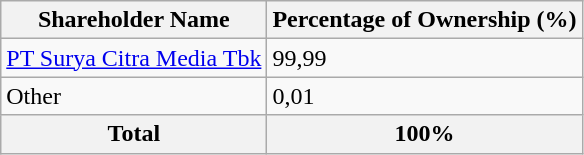<table class="wikitable sortable">
<tr>
<th>Shareholder Name</th>
<th>Percentage of Ownership (%)</th>
</tr>
<tr>
<td><a href='#'>PT Surya Citra Media Tbk</a></td>
<td>99,99</td>
</tr>
<tr>
<td>Other</td>
<td>0,01</td>
</tr>
<tr>
<th>Total</th>
<th>100%</th>
</tr>
</table>
